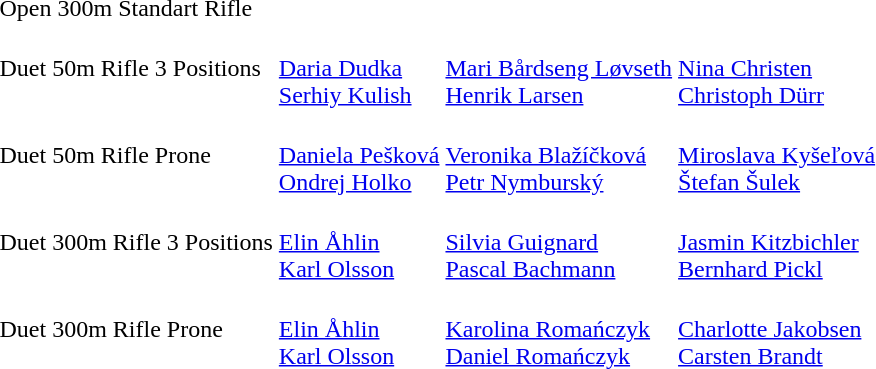<table>
<tr>
<td>Open 300m Standart Rifle</td>
<td></td>
<td></td>
<td></td>
</tr>
<tr>
<td>Duet 50m Rifle 3 Positions</td>
<td><br><a href='#'>Daria Dudka</a><br><a href='#'>Serhiy Kulish</a></td>
<td><br><a href='#'>Mari Bårdseng Løvseth</a><br><a href='#'>Henrik Larsen</a></td>
<td><br><a href='#'>Nina Christen</a><br><a href='#'>Christoph Dürr</a></td>
</tr>
<tr>
<td>Duet 50m Rifle Prone</td>
<td><br><a href='#'>Daniela Pešková</a><br><a href='#'>Ondrej Holko</a></td>
<td><br><a href='#'>Veronika Blažíčková</a><br><a href='#'>Petr Nymburský</a></td>
<td><br><a href='#'>Miroslava Kyšeľová</a><br><a href='#'>Štefan Šulek</a></td>
</tr>
<tr>
<td>Duet 300m Rifle 3 Positions</td>
<td><br><a href='#'>Elin Åhlin</a><br><a href='#'>Karl Olsson</a></td>
<td><br><a href='#'>Silvia Guignard</a><br><a href='#'>Pascal Bachmann</a></td>
<td><br><a href='#'>Jasmin Kitzbichler</a><br><a href='#'>Bernhard Pickl</a></td>
</tr>
<tr>
<td>Duet 300m Rifle Prone</td>
<td><br><a href='#'>Elin Åhlin</a><br><a href='#'>Karl Olsson</a></td>
<td><br><a href='#'>Karolina Romańczyk</a><br><a href='#'>Daniel Romańczyk</a></td>
<td><br><a href='#'>Charlotte Jakobsen</a><br><a href='#'>Carsten Brandt</a></td>
</tr>
</table>
